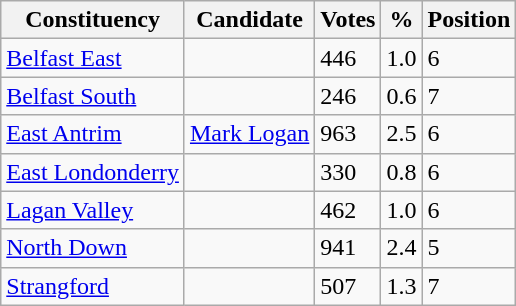<table class="wikitable sortable">
<tr>
<th>Constituency</th>
<th>Candidate</th>
<th>Votes</th>
<th>%</th>
<th>Position</th>
</tr>
<tr>
<td><a href='#'>Belfast East</a></td>
<td></td>
<td>446</td>
<td>1.0</td>
<td>6</td>
</tr>
<tr>
<td><a href='#'>Belfast South</a></td>
<td></td>
<td>246</td>
<td>0.6</td>
<td>7</td>
</tr>
<tr>
<td><a href='#'>East Antrim</a></td>
<td><a href='#'>Mark Logan</a></td>
<td>963</td>
<td>2.5</td>
<td>6</td>
</tr>
<tr>
<td><a href='#'>East Londonderry</a></td>
<td></td>
<td>330</td>
<td>0.8</td>
<td>6</td>
</tr>
<tr>
<td><a href='#'>Lagan Valley</a></td>
<td></td>
<td>462</td>
<td>1.0</td>
<td>6</td>
</tr>
<tr>
<td><a href='#'>North Down</a></td>
<td></td>
<td>941</td>
<td>2.4</td>
<td>5</td>
</tr>
<tr>
<td><a href='#'>Strangford</a></td>
<td></td>
<td>507</td>
<td>1.3</td>
<td>7</td>
</tr>
</table>
